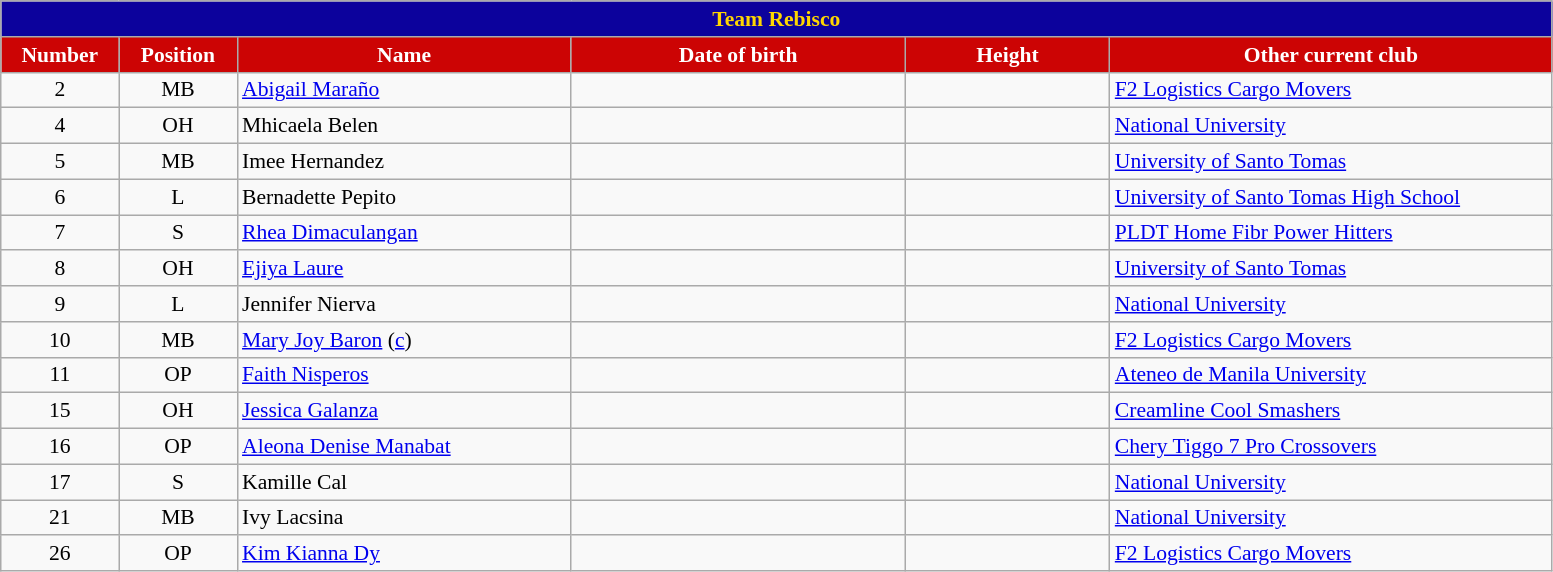<table class="wikitable sortable" style="font-size:90%; text-align:center;">
<tr>
<th colspan="6" style= "background:#0C029C; color:gold; text-align: center"><strong>Team Rebisco</strong></th>
</tr>
<tr>
<th style="width:5em; background:#CC0404; color:white;">Number</th>
<th style="width:5em; background:#CC0404; color:white;">Position</th>
<th style="width:15em; background:#CC0404; color:white;">Name</th>
<th style="width:15em; background:#CC0404; color:white;">Date of birth</th>
<th style="width:9em; background:#CC0404; color:white;">Height</th>
<th style="width:20em; background:#CC0404; color:white;">Other current club</th>
</tr>
<tr align=center>
<td>2</td>
<td>MB</td>
<td align=left><a href='#'>Abigail Maraño</a></td>
<td align=right></td>
<td></td>
<td align=left> <a href='#'>F2 Logistics Cargo Movers</a></td>
</tr>
<tr align=center>
<td>4</td>
<td>OH</td>
<td align=left>Mhicaela Belen</td>
<td align=right></td>
<td></td>
<td align=left> <a href='#'>National University</a></td>
</tr>
<tr align=center>
<td>5</td>
<td>MB</td>
<td align=left>Imee Hernandez</td>
<td align=right></td>
<td></td>
<td align=left> <a href='#'>University of Santo Tomas</a></td>
</tr>
<tr align=center>
<td>6</td>
<td>L</td>
<td align=left>Bernadette Pepito</td>
<td align=right></td>
<td></td>
<td align=left> <a href='#'>University of Santo Tomas High School</a></td>
</tr>
<tr align=center>
<td>7</td>
<td>S</td>
<td align=left><a href='#'>Rhea Dimaculangan</a></td>
<td align=right></td>
<td></td>
<td align=left> <a href='#'>PLDT Home Fibr Power Hitters</a></td>
</tr>
<tr align=center>
<td>8</td>
<td>OH</td>
<td align=left><a href='#'>Ejiya Laure</a></td>
<td align=right></td>
<td></td>
<td align=left> <a href='#'>University of Santo Tomas</a></td>
</tr>
<tr align=center>
<td>9</td>
<td>L</td>
<td align=left>Jennifer Nierva</td>
<td align=right></td>
<td></td>
<td align=left> <a href='#'>National University</a></td>
</tr>
<tr align=center>
<td>10</td>
<td>MB</td>
<td align=left><a href='#'>Mary Joy Baron</a> (<a href='#'>c</a>)</td>
<td align=right></td>
<td></td>
<td align=left> <a href='#'>F2 Logistics Cargo Movers</a></td>
</tr>
<tr align=center>
<td>11</td>
<td>OP</td>
<td align=left><a href='#'>Faith Nisperos</a></td>
<td align=right></td>
<td></td>
<td align=left> <a href='#'>Ateneo de Manila University</a></td>
</tr>
<tr align=center>
<td>15</td>
<td>OH</td>
<td align=left><a href='#'>Jessica Galanza</a></td>
<td align=right></td>
<td></td>
<td align=left> <a href='#'>Creamline Cool Smashers</a></td>
</tr>
<tr align=center>
<td>16</td>
<td>OP</td>
<td align=left><a href='#'>Aleona Denise Manabat</a></td>
<td align=right></td>
<td></td>
<td align=left> <a href='#'>Chery Tiggo 7 Pro Crossovers</a></td>
</tr>
<tr align=center>
<td>17</td>
<td>S</td>
<td align=left>Kamille Cal</td>
<td align=right></td>
<td></td>
<td align=left> <a href='#'>National University</a></td>
</tr>
<tr align=center>
<td>21</td>
<td>MB</td>
<td align=left>Ivy Lacsina</td>
<td align=right></td>
<td></td>
<td align=left> <a href='#'>National University</a></td>
</tr>
<tr align=center>
<td>26</td>
<td>OP</td>
<td align=left><a href='#'>Kim Kianna Dy</a></td>
<td align=right></td>
<td></td>
<td align=left> <a href='#'>F2 Logistics Cargo Movers</a></td>
</tr>
</table>
